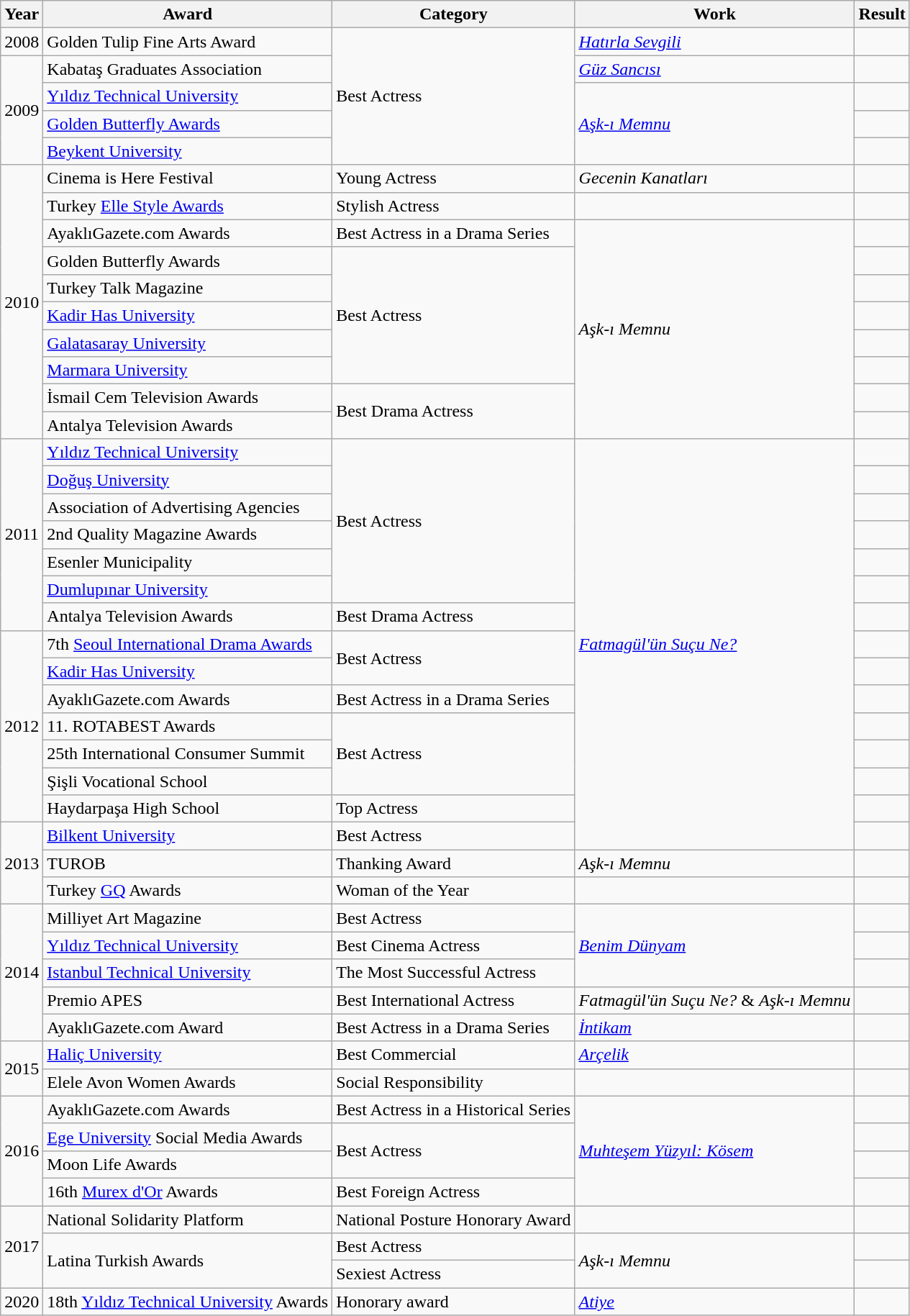<table class="wikitable sortable">
<tr>
<th>Year</th>
<th>Award</th>
<th>Category</th>
<th>Work</th>
<th>Result</th>
</tr>
<tr>
<td style="text-align:center;">2008</td>
<td>Golden Tulip Fine Arts Award</td>
<td rowspan=5>Best Actress</td>
<td><em><a href='#'>Hatırla Sevgili</a></em></td>
<td></td>
</tr>
<tr>
<td style="text-align:center;" rowspan=4>2009</td>
<td Kabataş High School>Kabataş Graduates Association</td>
<td><em><a href='#'>Güz Sancısı</a></em></td>
<td></td>
</tr>
<tr>
<td><a href='#'>Yıldız Technical University</a></td>
<td rowspan=3><em><a href='#'>Aşk-ı Memnu</a></em></td>
<td></td>
</tr>
<tr>
<td><a href='#'>Golden Butterfly Awards</a></td>
<td></td>
</tr>
<tr>
<td><a href='#'>Beykent University</a></td>
<td></td>
</tr>
<tr>
<td style="text-align:center;" rowspan=10>2010</td>
<td>Cinema is Here Festival</td>
<td>Young Actress</td>
<td><em>Gecenin Kanatları</em></td>
<td></td>
</tr>
<tr>
<td>Turkey <a href='#'>Elle Style Awards</a></td>
<td>Stylish Actress</td>
<td></td>
<td></td>
</tr>
<tr>
<td>AyaklıGazete.com Awards</td>
<td>Best Actress in a Drama Series</td>
<td rowspan=8><em>Aşk-ı Memnu</em></td>
<td></td>
</tr>
<tr>
<td>Golden Butterfly Awards</td>
<td rowspan=5>Best Actress</td>
<td></td>
</tr>
<tr>
<td>Turkey Talk Magazine</td>
<td></td>
</tr>
<tr>
<td><a href='#'>Kadir Has University</a></td>
<td></td>
</tr>
<tr>
<td><a href='#'>Galatasaray University</a></td>
<td></td>
</tr>
<tr>
<td><a href='#'>Marmara University</a></td>
<td></td>
</tr>
<tr>
<td>İsmail Cem Television Awards</td>
<td rowspan=2>Best Drama Actress</td>
<td></td>
</tr>
<tr>
<td>Antalya Television Awards</td>
<td></td>
</tr>
<tr>
<td style="text-align:center;" rowspan=7>2011</td>
<td><a href='#'>Yıldız Technical University</a></td>
<td rowspan=6>Best Actress</td>
<td rowspan=15><em><a href='#'>Fatmagül'ün Suçu Ne?</a></em></td>
<td></td>
</tr>
<tr>
<td><a href='#'>Doğuş University</a></td>
<td></td>
</tr>
<tr>
<td>Association of Advertising Agencies</td>
<td></td>
</tr>
<tr>
<td>2nd Quality Magazine Awards</td>
<td></td>
</tr>
<tr>
<td Esenler>Esenler Municipality</td>
<td></td>
</tr>
<tr>
<td><a href='#'>Dumlupınar University</a></td>
<td></td>
</tr>
<tr>
<td>Antalya Television Awards</td>
<td>Best Drama Actress</td>
<td></td>
</tr>
<tr>
<td style="text-align:center;" rowspan=7>2012</td>
<td>7th <a href='#'>Seoul International Drama Awards</a></td>
<td rowspan=2>Best Actress</td>
<td></td>
</tr>
<tr>
<td><a href='#'>Kadir Has University</a></td>
<td></td>
</tr>
<tr>
<td>AyaklıGazete.com Awards</td>
<td>Best Actress in a Drama Series</td>
<td></td>
</tr>
<tr>
<td>11. ROTABEST Awards</td>
<td rowspan=3>Best Actress</td>
<td></td>
</tr>
<tr>
<td>25th International Consumer Summit</td>
<td></td>
</tr>
<tr>
<td>Şişli Vocational School</td>
<td></td>
</tr>
<tr>
<td>Haydarpaşa High School</td>
<td>Top Actress</td>
<td></td>
</tr>
<tr>
<td style="text-align:center;"  rowspan=3>2013</td>
<td><a href='#'>Bilkent University</a></td>
<td>Best Actress</td>
<td></td>
</tr>
<tr>
<td>TUROB</td>
<td>Thanking Award</td>
<td><em>Aşk-ı Memnu</em></td>
<td></td>
</tr>
<tr>
<td>Turkey <a href='#'>GQ</a> Awards</td>
<td>Woman of the Year</td>
<td></td>
<td></td>
</tr>
<tr>
<td style="text-align:center;" rowspan=5>2014</td>
<td>Milliyet Art Magazine</td>
<td>Best Actress</td>
<td rowspan=3><em><a href='#'>Benim Dünyam</a></em></td>
<td></td>
</tr>
<tr>
<td><a href='#'>Yıldız Technical University</a></td>
<td>Best Cinema Actress</td>
<td></td>
</tr>
<tr>
<td><a href='#'>Istanbul Technical University</a></td>
<td>The Most Successful Actress</td>
<td></td>
</tr>
<tr>
<td>Premio APES</td>
<td>Best International Actress</td>
<td><em>Fatmagül'ün Suçu Ne?</em> & <em>Aşk-ı Memnu</em></td>
<td></td>
</tr>
<tr>
<td>AyaklıGazete.com Award</td>
<td>Best Actress in a Drama Series</td>
<td><em><a href='#'>İntikam</a></em></td>
<td></td>
</tr>
<tr>
<td style="text-align:center;" rowspan=2>2015</td>
<td><a href='#'>Haliç University</a></td>
<td>Best Commercial</td>
<td><em><a href='#'>Arçelik</a></em></td>
<td></td>
</tr>
<tr>
<td>Elele Avon Women Awards</td>
<td>Social Responsibility</td>
<td></td>
<td></td>
</tr>
<tr>
<td style="text-align:center;" rowspan=4>2016</td>
<td>AyaklıGazete.com Awards</td>
<td>Best Actress in a Historical Series</td>
<td rowspan=4><em><a href='#'>Muhteşem Yüzyıl: Kösem</a></em></td>
<td></td>
</tr>
<tr>
<td><a href='#'>Ege University</a> Social Media Awards</td>
<td rowspan=2>Best Actress</td>
<td></td>
</tr>
<tr>
<td>Moon Life Awards</td>
<td></td>
</tr>
<tr>
<td>16th <a href='#'>Murex d'Or</a> Awards</td>
<td>Best Foreign Actress</td>
<td></td>
</tr>
<tr>
<td style="text-align:center;" rowspan=3>2017</td>
<td>National Solidarity Platform</td>
<td>National Posture Honorary Award</td>
<td></td>
<td></td>
</tr>
<tr>
<td rowspan=2>Latina Turkish Awards</td>
<td>Best Actress</td>
<td rowspan=2><em>Aşk-ı Memnu</em></td>
<td></td>
</tr>
<tr>
<td>Sexiest Actress</td>
<td></td>
</tr>
<tr>
<td style="text-align:center;">2020</td>
<td>18th <a href='#'>Yıldız Technical University</a> Awards</td>
<td>Honorary award</td>
<td><em><a href='#'>Atiye</a></em></td>
<td></td>
</tr>
</table>
